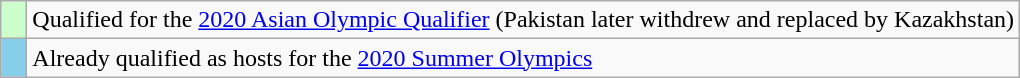<table class="wikitable" style="text-align:left">
<tr>
<td width=10px bgcolor=#ccffcc></td>
<td>Qualified for the <a href='#'>2020 Asian Olympic Qualifier</a> (Pakistan later withdrew and replaced by Kazakhstan)</td>
</tr>
<tr>
<td width=10px bgcolor=#87ceeb></td>
<td>Already qualified as hosts for the <a href='#'>2020 Summer Olympics</a></td>
</tr>
</table>
